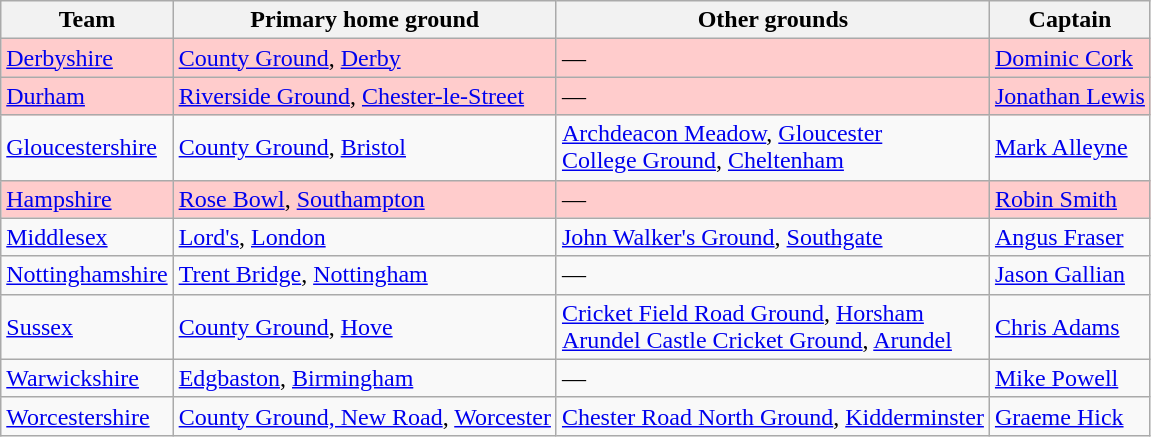<table class="wikitable sortable">
<tr>
<th>Team</th>
<th>Primary home ground</th>
<th>Other grounds</th>
<th>Captain</th>
</tr>
<tr style="background-color:#ffcccc">
<td><a href='#'>Derbyshire</a></td>
<td><a href='#'>County Ground</a>, <a href='#'>Derby</a></td>
<td>—</td>
<td> <a href='#'>Dominic Cork</a></td>
</tr>
<tr style="background-color:#ffcccc">
<td><a href='#'>Durham</a></td>
<td><a href='#'>Riverside Ground</a>, <a href='#'>Chester-le-Street</a></td>
<td>—</td>
<td> <a href='#'>Jonathan Lewis</a></td>
</tr>
<tr>
<td><a href='#'>Gloucestershire</a></td>
<td><a href='#'>County Ground</a>, <a href='#'>Bristol</a></td>
<td><a href='#'>Archdeacon Meadow</a>, <a href='#'>Gloucester</a><br><a href='#'>College Ground</a>, <a href='#'>Cheltenham</a></td>
<td> <a href='#'>Mark Alleyne</a></td>
</tr>
<tr style="background-color:#ffcccc">
<td><a href='#'>Hampshire</a></td>
<td><a href='#'>Rose Bowl</a>, <a href='#'>Southampton</a></td>
<td>—</td>
<td> <a href='#'>Robin Smith</a></td>
</tr>
<tr>
<td><a href='#'>Middlesex</a></td>
<td><a href='#'>Lord's</a>, <a href='#'>London</a></td>
<td><a href='#'>John Walker's Ground</a>, <a href='#'>Southgate</a></td>
<td> <a href='#'>Angus Fraser</a></td>
</tr>
<tr>
<td><a href='#'>Nottinghamshire</a></td>
<td><a href='#'>Trent Bridge</a>, <a href='#'>Nottingham</a></td>
<td>—</td>
<td> <a href='#'>Jason Gallian</a></td>
</tr>
<tr>
<td><a href='#'>Sussex</a></td>
<td><a href='#'>County Ground</a>, <a href='#'>Hove</a></td>
<td><a href='#'>Cricket Field Road Ground</a>, <a href='#'>Horsham</a><br><a href='#'>Arundel Castle Cricket Ground</a>, <a href='#'>Arundel</a></td>
<td> <a href='#'>Chris Adams</a></td>
</tr>
<tr>
<td><a href='#'>Warwickshire</a></td>
<td><a href='#'>Edgbaston</a>, <a href='#'>Birmingham</a></td>
<td>—</td>
<td> <a href='#'>Mike Powell</a></td>
</tr>
<tr>
<td><a href='#'>Worcestershire</a></td>
<td><a href='#'>County Ground, New Road</a>, <a href='#'>Worcester</a></td>
<td><a href='#'>Chester Road North Ground</a>, <a href='#'>Kidderminster</a></td>
<td> <a href='#'>Graeme Hick</a></td>
</tr>
</table>
